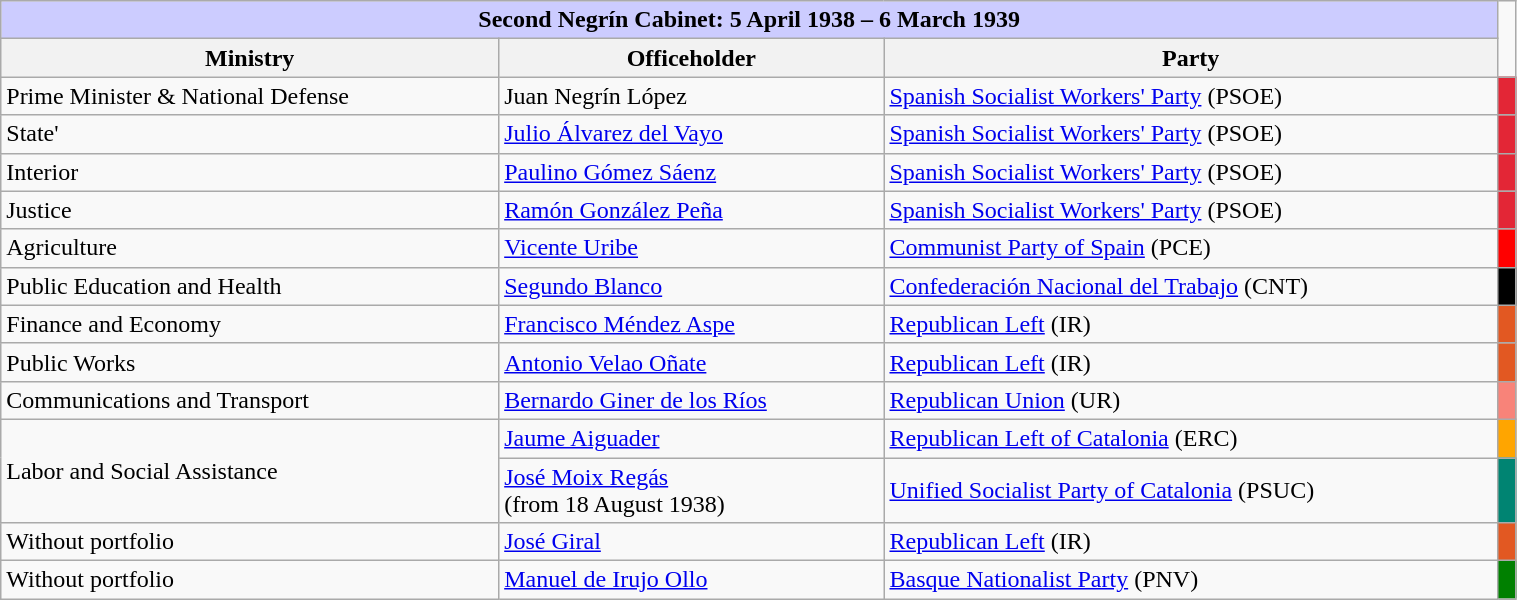<table class="wikitable" style="width:80%;">
<tr style="background:#ccf; text-align:center;">
<td colspan=3><strong>Second Negrín Cabinet: 5 April 1938 – 6 March 1939</strong></td>
</tr>
<tr>
<th>Ministry</th>
<th>Officeholder</th>
<th>Party</th>
</tr>
<tr>
<td>Prime Minister & National Defense</td>
<td>Juan Negrín López</td>
<td><a href='#'>Spanish Socialist Workers' Party</a> (PSOE)</td>
<td style="width: 5px" bgcolor=#e32636 align="center"></td>
</tr>
<tr>
<td>State'</td>
<td><a href='#'>Julio Álvarez del Vayo</a></td>
<td><a href='#'>Spanish Socialist Workers' Party</a> (PSOE)</td>
<td style="width: 5px" bgcolor=#e32636 align="center"></td>
</tr>
<tr>
<td>Interior</td>
<td><a href='#'>Paulino Gómez Sáenz</a></td>
<td><a href='#'>Spanish Socialist Workers' Party</a> (PSOE)</td>
<td style="width: 5px" bgcolor=#e32636 align="center"></td>
</tr>
<tr>
<td>Justice</td>
<td><a href='#'>Ramón González Peña</a></td>
<td><a href='#'>Spanish Socialist Workers' Party</a> (PSOE)</td>
<td style="width: 5px" bgcolor=#e32636 align="center"></td>
</tr>
<tr>
<td>Agriculture</td>
<td><a href='#'>Vicente Uribe</a></td>
<td><a href='#'>Communist Party of Spain</a> (PCE)</td>
<td style="width: 5px" bgcolor=red align="center"></td>
</tr>
<tr>
<td>Public Education and Health</td>
<td><a href='#'>Segundo Blanco</a></td>
<td><a href='#'>Confederación Nacional del Trabajo</a> (CNT)</td>
<td style="width: 5px" bgcolor=#000000 align="center"></td>
</tr>
<tr>
<td>Finance and Economy</td>
<td><a href='#'>Francisco Méndez Aspe</a></td>
<td><a href='#'>Republican Left</a> (IR)</td>
<td style="width: 5px" bgcolor=#e25822 align="center"></td>
</tr>
<tr>
<td>Public Works</td>
<td><a href='#'>Antonio Velao Oñate</a></td>
<td><a href='#'>Republican Left</a> (IR)</td>
<td style="width: 5px" bgcolor=#e25822 align="center"></td>
</tr>
<tr>
<td>Communications and Transport</td>
<td><a href='#'>Bernardo Giner de los Ríos</a></td>
<td><a href='#'>Republican Union</a> (UR)</td>
<td style="width: 5px" bgcolor="#f88379" align="center"></td>
</tr>
<tr>
<td rowspan="2">Labor and Social Assistance</td>
<td><a href='#'>Jaume Aiguader</a></td>
<td><a href='#'>Republican Left of Catalonia</a> (ERC)</td>
<td style="width: 5px" bgcolor="orange" align="center"></td>
</tr>
<tr>
<td><a href='#'>José Moix Regás</a><br> (from 18 August 1938)</td>
<td><a href='#'>Unified Socialist Party of Catalonia</a> (PSUC)</td>
<td style="width: 5px" bgcolor="#008472" align="center"></td>
</tr>
<tr>
<td>Without portfolio</td>
<td><a href='#'>José Giral</a></td>
<td><a href='#'>Republican Left</a> (IR)</td>
<td style="width: 5px" bgcolor=#e25822 align="center"></td>
</tr>
<tr>
<td>Without portfolio</td>
<td><a href='#'>Manuel de Irujo Ollo</a></td>
<td><a href='#'>Basque Nationalist Party</a> (PNV)</td>
<td style="width: 5px" bgcolor="#008000" align="center"></td>
</tr>
</table>
